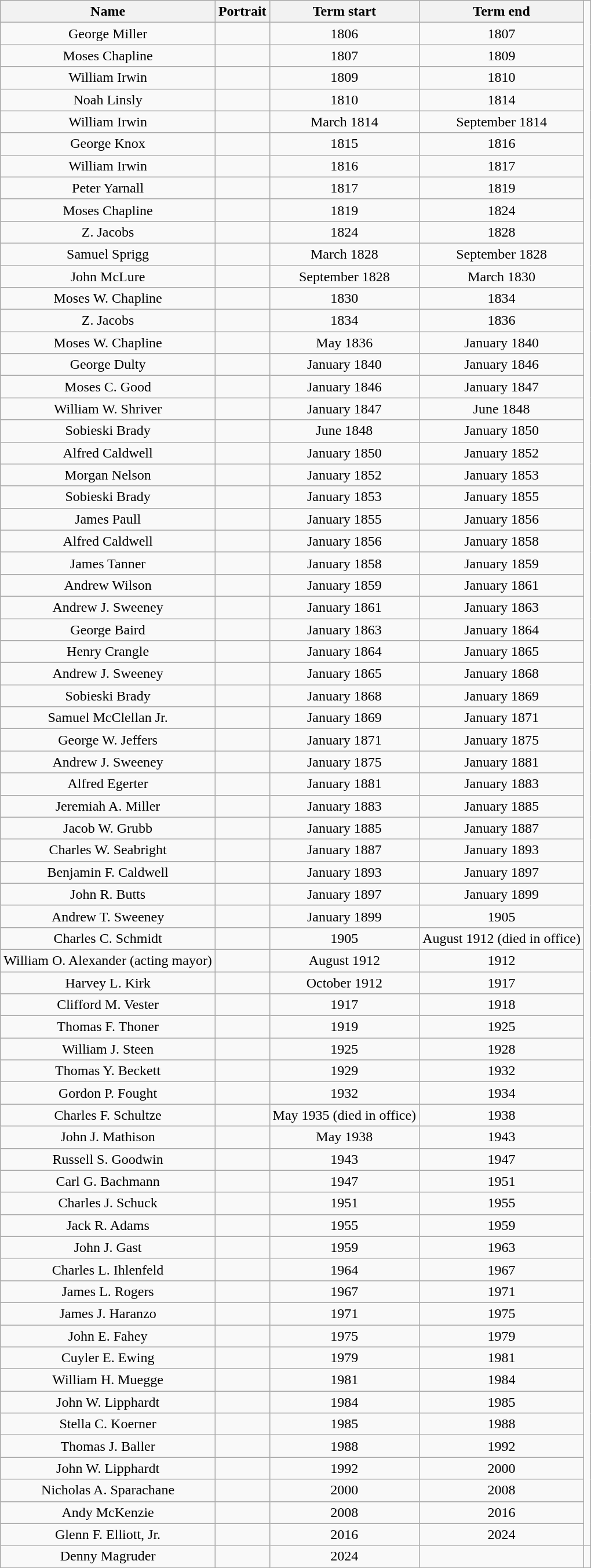<table class="wikitable" style="text-align:center">
<tr>
<th>Name</th>
<th>Portrait</th>
<th>Term start</th>
<th>Term end</th>
</tr>
<tr>
<td>George Miller</td>
<td></td>
<td>1806</td>
<td>1807</td>
</tr>
<tr>
<td>Moses Chapline</td>
<td></td>
<td>1807</td>
<td>1809</td>
</tr>
<tr>
<td>William Irwin</td>
<td></td>
<td>1809</td>
<td>1810</td>
</tr>
<tr>
<td>Noah Linsly</td>
<td></td>
<td>1810</td>
<td>1814</td>
</tr>
<tr>
<td>William Irwin</td>
<td></td>
<td>March 1814</td>
<td>September 1814</td>
</tr>
<tr>
<td>George Knox</td>
<td></td>
<td>1815</td>
<td>1816</td>
</tr>
<tr>
<td>William Irwin</td>
<td></td>
<td>1816</td>
<td>1817</td>
</tr>
<tr>
<td>Peter Yarnall</td>
<td></td>
<td>1817</td>
<td>1819</td>
</tr>
<tr>
<td>Moses Chapline</td>
<td></td>
<td>1819</td>
<td>1824</td>
</tr>
<tr>
<td>Z. Jacobs</td>
<td></td>
<td>1824</td>
<td>1828</td>
</tr>
<tr>
<td>Samuel Sprigg</td>
<td></td>
<td>March 1828</td>
<td>September 1828</td>
</tr>
<tr>
<td>John McLure</td>
<td></td>
<td>September 1828</td>
<td>March 1830</td>
</tr>
<tr>
<td>Moses W. Chapline</td>
<td></td>
<td>1830</td>
<td>1834</td>
</tr>
<tr>
<td>Z. Jacobs</td>
<td></td>
<td>1834</td>
<td>1836</td>
</tr>
<tr>
<td>Moses W. Chapline</td>
<td></td>
<td>May 1836</td>
<td>January 1840</td>
</tr>
<tr>
<td>George Dulty</td>
<td></td>
<td>January 1840</td>
<td>January 1846</td>
</tr>
<tr>
<td>Moses C. Good</td>
<td></td>
<td>January 1846</td>
<td>January 1847</td>
</tr>
<tr>
<td>William W. Shriver</td>
<td></td>
<td>January 1847</td>
<td>June 1848</td>
</tr>
<tr>
<td>Sobieski Brady</td>
<td></td>
<td>June 1848</td>
<td>January 1850</td>
</tr>
<tr>
<td>Alfred Caldwell</td>
<td></td>
<td>January 1850</td>
<td>January 1852</td>
</tr>
<tr>
<td>Morgan Nelson</td>
<td></td>
<td>January 1852</td>
<td>January 1853</td>
</tr>
<tr>
<td>Sobieski Brady</td>
<td></td>
<td>January 1853</td>
<td>January 1855</td>
</tr>
<tr>
<td>James Paull</td>
<td></td>
<td>January 1855</td>
<td>January 1856</td>
</tr>
<tr>
<td>Alfred Caldwell</td>
<td></td>
<td>January 1856</td>
<td>January 1858</td>
</tr>
<tr>
<td>James Tanner</td>
<td></td>
<td>January 1858</td>
<td>January 1859</td>
</tr>
<tr>
<td>Andrew Wilson</td>
<td></td>
<td>January 1859</td>
<td>January 1861</td>
</tr>
<tr>
<td>Andrew J. Sweeney</td>
<td></td>
<td>January 1861</td>
<td>January 1863</td>
</tr>
<tr>
<td>George Baird</td>
<td></td>
<td>January 1863</td>
<td>January 1864</td>
</tr>
<tr>
<td>Henry Crangle</td>
<td></td>
<td>January 1864</td>
<td>January 1865</td>
</tr>
<tr>
<td>Andrew J. Sweeney</td>
<td></td>
<td>January 1865</td>
<td>January 1868</td>
</tr>
<tr>
<td>Sobieski Brady</td>
<td></td>
<td>January 1868</td>
<td>January 1869</td>
</tr>
<tr>
<td>Samuel McClellan Jr.</td>
<td></td>
<td>January 1869</td>
<td>January 1871</td>
</tr>
<tr>
<td>George W. Jeffers</td>
<td></td>
<td>January 1871</td>
<td>January 1875</td>
</tr>
<tr>
<td>Andrew J. Sweeney</td>
<td></td>
<td>January 1875</td>
<td>January 1881</td>
</tr>
<tr>
<td>Alfred Egerter</td>
<td></td>
<td>January 1881</td>
<td>January 1883</td>
</tr>
<tr>
<td>Jeremiah A. Miller</td>
<td></td>
<td>January 1883</td>
<td>January 1885</td>
</tr>
<tr>
<td>Jacob W. Grubb</td>
<td></td>
<td>January 1885</td>
<td>January 1887</td>
</tr>
<tr>
<td>Charles W. Seabright</td>
<td></td>
<td>January 1887</td>
<td>January 1893</td>
</tr>
<tr>
<td>Benjamin F. Caldwell</td>
<td></td>
<td>January 1893</td>
<td>January 1897</td>
</tr>
<tr>
<td>John R. Butts</td>
<td></td>
<td>January 1897</td>
<td>January 1899</td>
</tr>
<tr>
<td>Andrew T. Sweeney</td>
<td></td>
<td>January 1899</td>
<td>1905</td>
</tr>
<tr>
<td>Charles C. Schmidt</td>
<td></td>
<td>1905</td>
<td>August 1912 (died in office)</td>
</tr>
<tr>
<td>William O. Alexander (acting mayor)</td>
<td></td>
<td>August 1912</td>
<td>1912</td>
</tr>
<tr>
<td>Harvey L. Kirk</td>
<td></td>
<td>October 1912</td>
<td>1917</td>
</tr>
<tr>
<td>Clifford M. Vester</td>
<td></td>
<td>1917</td>
<td>1918</td>
</tr>
<tr>
<td>Thomas F. Thoner</td>
<td></td>
<td>1919</td>
<td>1925</td>
</tr>
<tr>
<td>William J. Steen</td>
<td></td>
<td>1925</td>
<td>1928</td>
</tr>
<tr>
<td>Thomas Y. Beckett</td>
<td></td>
<td>1929</td>
<td>1932</td>
</tr>
<tr>
<td>Gordon P. Fought</td>
<td></td>
<td>1932</td>
<td>1934</td>
</tr>
<tr>
<td>Charles F. Schultze</td>
<td></td>
<td>May 1935 (died in office)</td>
<td>1938</td>
</tr>
<tr>
<td>John J. Mathison</td>
<td></td>
<td>May 1938</td>
<td>1943</td>
</tr>
<tr>
<td>Russell S. Goodwin</td>
<td></td>
<td>1943</td>
<td>1947</td>
</tr>
<tr>
<td>Carl G. Bachmann</td>
<td></td>
<td>1947</td>
<td>1951</td>
</tr>
<tr>
<td>Charles J. Schuck</td>
<td></td>
<td>1951</td>
<td>1955</td>
</tr>
<tr>
<td>Jack R. Adams</td>
<td></td>
<td>1955</td>
<td>1959</td>
</tr>
<tr>
<td>John J. Gast</td>
<td></td>
<td>1959</td>
<td>1963</td>
</tr>
<tr>
<td>Charles L. Ihlenfeld</td>
<td></td>
<td>1964</td>
<td>1967</td>
</tr>
<tr>
<td>James L. Rogers</td>
<td></td>
<td>1967</td>
<td>1971</td>
</tr>
<tr>
<td>James J. Haranzo</td>
<td></td>
<td>1971</td>
<td>1975</td>
</tr>
<tr>
<td>John E. Fahey</td>
<td></td>
<td>1975</td>
<td>1979</td>
</tr>
<tr>
<td>Cuyler E. Ewing</td>
<td></td>
<td>1979</td>
<td>1981</td>
</tr>
<tr>
<td>William H. Muegge</td>
<td></td>
<td>1981</td>
<td>1984</td>
</tr>
<tr>
<td>John W. Lipphardt</td>
<td></td>
<td>1984</td>
<td>1985</td>
</tr>
<tr>
<td>Stella C. Koerner</td>
<td></td>
<td>1985</td>
<td>1988</td>
</tr>
<tr>
<td>Thomas J. Baller</td>
<td></td>
<td>1988</td>
<td>1992</td>
</tr>
<tr>
<td>John W. Lipphardt</td>
<td></td>
<td>1992</td>
<td>2000</td>
</tr>
<tr>
<td>Nicholas A. Sparachane</td>
<td></td>
<td>2000</td>
<td>2008</td>
</tr>
<tr>
<td>Andy McKenzie</td>
<td></td>
<td>2008</td>
<td>2016</td>
</tr>
<tr>
<td>Glenn F. Elliott, Jr.</td>
<td></td>
<td>2016</td>
<td>2024</td>
</tr>
<tr>
<td>Denny Magruder</td>
<td></td>
<td>2024</td>
<td></td>
<td></td>
</tr>
</table>
